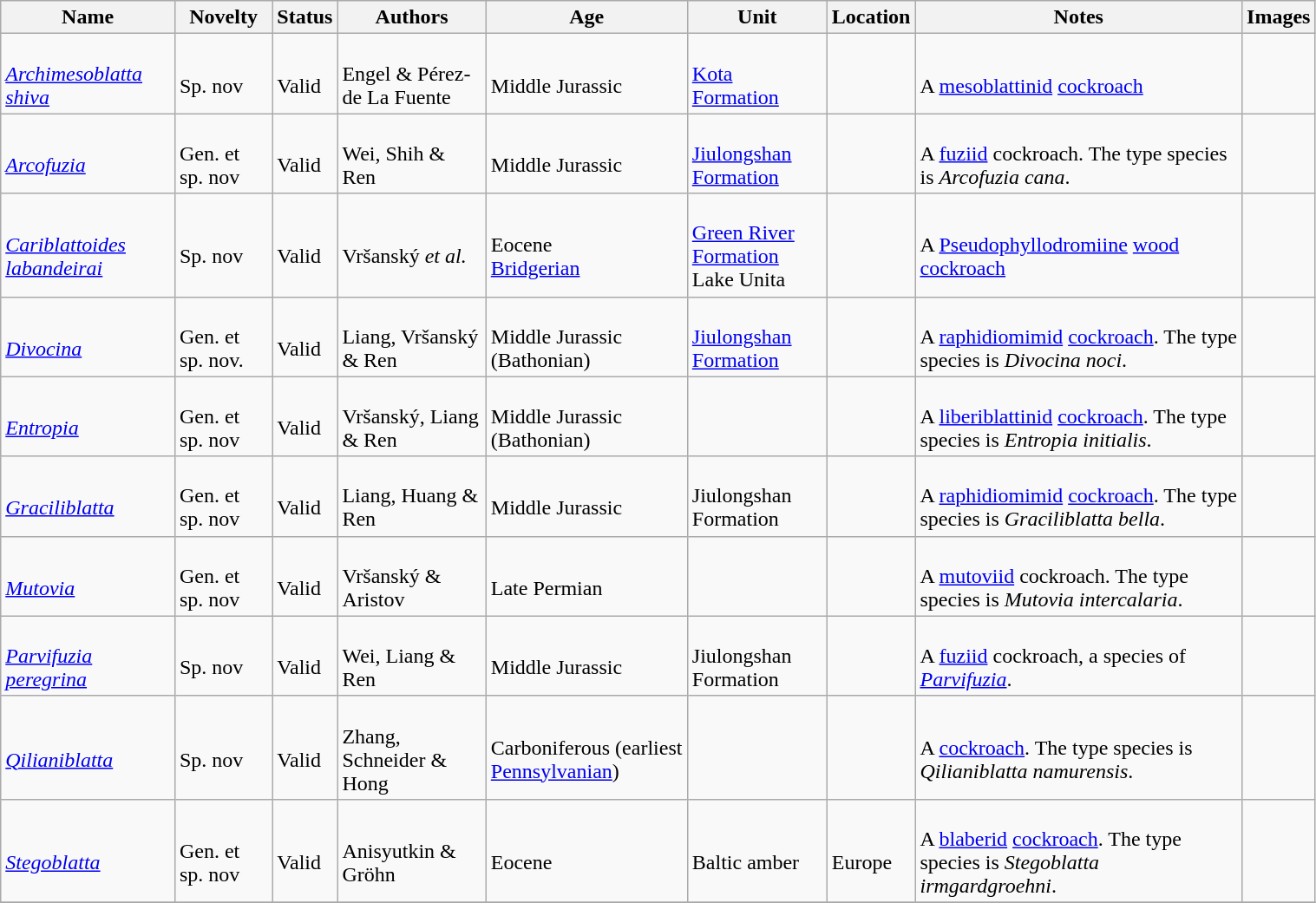<table class="wikitable sortable" align="center" width="80%">
<tr>
<th>Name</th>
<th>Novelty</th>
<th>Status</th>
<th>Authors</th>
<th>Age</th>
<th>Unit</th>
<th>Location</th>
<th>Notes</th>
<th>Images</th>
</tr>
<tr>
<td><br><em><a href='#'>Archimesoblatta shiva</a></em></td>
<td><br>Sp. nov</td>
<td><br>Valid</td>
<td><br>Engel & Pérez-de La Fuente</td>
<td><br>Middle Jurassic</td>
<td><br><a href='#'>Kota Formation</a></td>
<td><br></td>
<td><br>A <a href='#'>mesoblattinid</a> <a href='#'>cockroach</a></td>
<td></td>
</tr>
<tr>
<td><br><em><a href='#'>Arcofuzia</a></em></td>
<td><br>Gen. et sp. nov</td>
<td><br>Valid</td>
<td><br>Wei, Shih & Ren</td>
<td><br>Middle Jurassic</td>
<td><br><a href='#'>Jiulongshan Formation</a></td>
<td><br></td>
<td><br>A <a href='#'>fuziid</a> cockroach. The type species is <em>Arcofuzia cana</em>.</td>
<td></td>
</tr>
<tr>
<td><br><em><a href='#'>Cariblattoides labandeirai</a></em></td>
<td><br>Sp. nov</td>
<td><br>Valid</td>
<td><br>Vršanský <em>et al.</em></td>
<td><br>Eocene<br><a href='#'>Bridgerian</a></td>
<td><br><a href='#'>Green River Formation</a><br>Lake Unita</td>
<td><br><br></td>
<td><br>A <a href='#'>Pseudophyllodromiine</a> <a href='#'>wood cockroach</a></td>
<td></td>
</tr>
<tr>
<td><br><em><a href='#'>Divocina</a></em></td>
<td><br>Gen. et sp. nov.</td>
<td><br>Valid</td>
<td><br>Liang, Vršanský & Ren</td>
<td><br>Middle Jurassic (Bathonian)</td>
<td><br><a href='#'>Jiulongshan Formation</a></td>
<td><br></td>
<td><br>A <a href='#'>raphidiomimid</a> <a href='#'>cockroach</a>. The type species is <em>Divocina noci</em>.</td>
<td></td>
</tr>
<tr>
<td><br><em><a href='#'>Entropia</a></em></td>
<td><br>Gen. et sp. nov</td>
<td><br>Valid</td>
<td><br>Vršanský, Liang & Ren</td>
<td><br>Middle Jurassic (Bathonian)</td>
<td></td>
<td><br></td>
<td><br>A <a href='#'>liberiblattinid</a> <a href='#'>cockroach</a>. The type species is <em>Entropia initialis</em>.</td>
<td></td>
</tr>
<tr>
<td><br><em><a href='#'>Graciliblatta</a></em></td>
<td><br>Gen. et sp. nov</td>
<td><br>Valid</td>
<td><br>Liang, Huang & Ren</td>
<td><br>Middle Jurassic</td>
<td><br>Jiulongshan Formation</td>
<td><br></td>
<td><br>A <a href='#'>raphidiomimid</a> <a href='#'>cockroach</a>. The type species is <em>Graciliblatta bella</em>.</td>
<td></td>
</tr>
<tr>
<td><br><em><a href='#'>Mutovia</a></em></td>
<td><br>Gen. et sp. nov</td>
<td><br>Valid</td>
<td><br>Vršanský & Aristov</td>
<td><br>Late Permian</td>
<td></td>
<td><br></td>
<td><br>A <a href='#'>mutoviid</a> cockroach. The type species is <em>Mutovia intercalaria</em>.</td>
<td></td>
</tr>
<tr>
<td><br><em><a href='#'>Parvifuzia peregrina</a></em></td>
<td><br>Sp. nov</td>
<td><br>Valid</td>
<td><br>Wei, Liang & Ren</td>
<td><br>Middle Jurassic</td>
<td><br>Jiulongshan Formation</td>
<td><br></td>
<td><br>A <a href='#'>fuziid</a> cockroach, a species of <em><a href='#'>Parvifuzia</a></em>.</td>
<td></td>
</tr>
<tr>
<td><br><em><a href='#'>Qilianiblatta</a></em></td>
<td><br>Sp. nov</td>
<td><br>Valid</td>
<td><br>Zhang, Schneider & Hong</td>
<td><br>Carboniferous (earliest <a href='#'>Pennsylvanian</a>)</td>
<td></td>
<td><br></td>
<td><br>A <a href='#'>cockroach</a>. The type species is <em>Qilianiblatta namurensis</em>.</td>
<td></td>
</tr>
<tr>
<td><br><em><a href='#'>Stegoblatta</a></em></td>
<td><br>Gen. et sp. nov</td>
<td><br>Valid</td>
<td><br>Anisyutkin & Gröhn</td>
<td><br>Eocene</td>
<td><br>Baltic amber</td>
<td><br>Europe</td>
<td><br>A <a href='#'>blaberid</a> <a href='#'>cockroach</a>. The type species is <em>Stegoblatta irmgardgroehni</em>.</td>
<td></td>
</tr>
<tr>
</tr>
</table>
